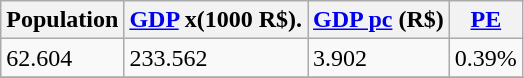<table class="wikitable" border="1">
<tr>
<th>Population </th>
<th><a href='#'>GDP</a> x(1000 R$).</th>
<th><a href='#'>GDP pc</a> (R$)</th>
<th><a href='#'>PE</a></th>
</tr>
<tr>
<td>62.604</td>
<td>233.562</td>
<td>3.902</td>
<td>0.39%</td>
</tr>
<tr>
</tr>
</table>
